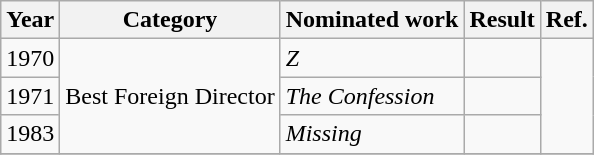<table class="wikitable sortable">
<tr>
<th>Year</th>
<th>Category</th>
<th>Nominated work</th>
<th>Result</th>
<th>Ref.</th>
</tr>
<tr>
<td>1970</td>
<td rowspan="3">Best Foreign  Director</td>
<td><em>Z</em></td>
<td></td>
<td rowspan="3"></td>
</tr>
<tr>
<td>1971</td>
<td><em>The Confession</em></td>
<td></td>
</tr>
<tr>
<td>1983</td>
<td><em>Missing</em></td>
<td></td>
</tr>
<tr>
</tr>
</table>
